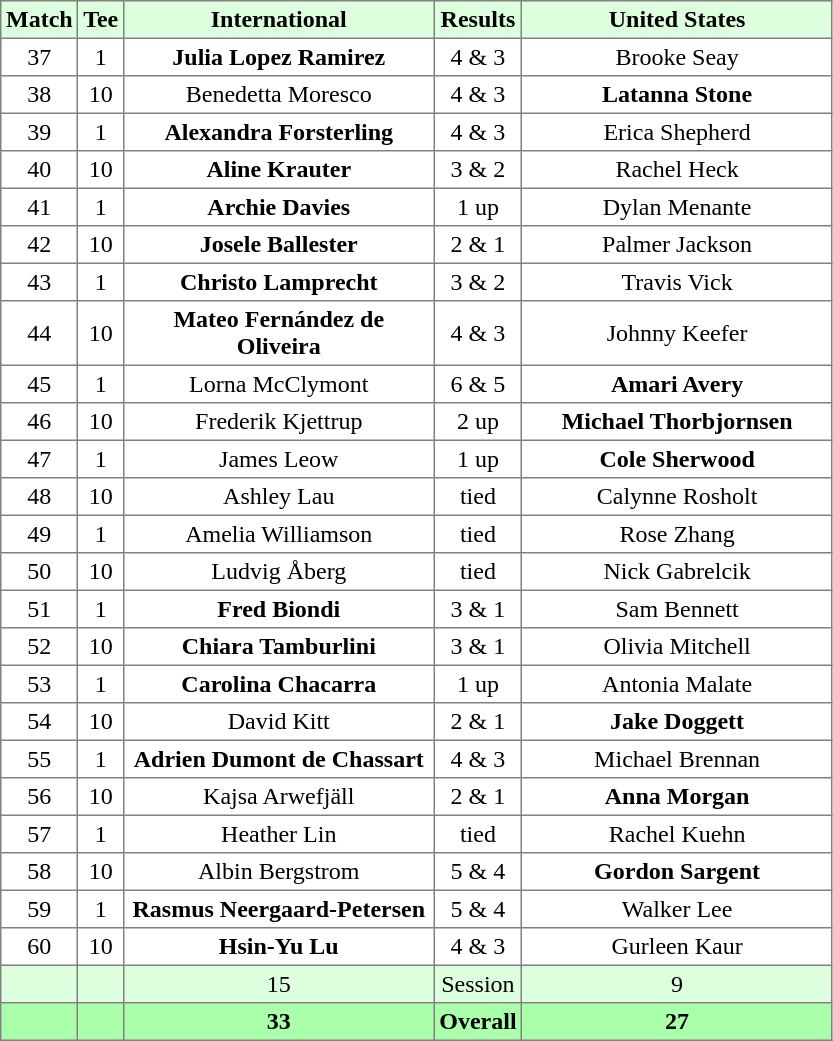<table border="1" cellpadding="3" style="border-collapse:collapse; text-align:center;">
<tr style="background:#ddffdd;">
<th>Match</th>
<th>Tee</th>
<th width="200">International</th>
<th>Results</th>
<th width="200">United States</th>
</tr>
<tr>
<td>37</td>
<td>1</td>
<td><strong>Julia Lopez Ramirez</strong></td>
<td>4 & 3</td>
<td>Brooke Seay</td>
</tr>
<tr>
<td>38</td>
<td>10</td>
<td>Benedetta Moresco</td>
<td>4 & 3</td>
<td><strong>Latanna Stone</strong></td>
</tr>
<tr>
<td>39</td>
<td>1</td>
<td><strong>Alexandra Forsterling</strong></td>
<td>4 & 3</td>
<td>Erica Shepherd</td>
</tr>
<tr>
<td>40</td>
<td>10</td>
<td><strong>Aline Krauter</strong></td>
<td>3 & 2</td>
<td>Rachel Heck</td>
</tr>
<tr>
<td>41</td>
<td>1</td>
<td><strong>Archie Davies</strong></td>
<td>1 up</td>
<td>Dylan Menante</td>
</tr>
<tr>
<td>42</td>
<td>10</td>
<td><strong>Josele Ballester</strong></td>
<td>2 & 1</td>
<td>Palmer Jackson</td>
</tr>
<tr>
<td>43</td>
<td>1</td>
<td><strong>Christo Lamprecht</strong></td>
<td>3 & 2</td>
<td>Travis Vick</td>
</tr>
<tr>
<td>44</td>
<td>10</td>
<td><strong>Mateo Fernández de Oliveira</strong></td>
<td>4 & 3</td>
<td>Johnny Keefer</td>
</tr>
<tr>
<td>45</td>
<td>1</td>
<td>Lorna McClymont</td>
<td>6 & 5</td>
<td><strong>Amari Avery</strong></td>
</tr>
<tr>
<td>46</td>
<td>10</td>
<td>Frederik Kjettrup</td>
<td>2 up</td>
<td><strong>Michael Thorbjornsen</strong></td>
</tr>
<tr>
<td>47</td>
<td>1</td>
<td>James Leow</td>
<td>1 up</td>
<td><strong>Cole Sherwood</strong></td>
</tr>
<tr>
<td>48</td>
<td>10</td>
<td>Ashley Lau</td>
<td>tied</td>
<td>Calynne Rosholt</td>
</tr>
<tr>
<td>49</td>
<td>1</td>
<td>Amelia Williamson</td>
<td>tied</td>
<td>Rose Zhang</td>
</tr>
<tr>
<td>50</td>
<td>10</td>
<td>Ludvig Åberg</td>
<td>tied</td>
<td>Nick Gabrelcik</td>
</tr>
<tr>
<td>51</td>
<td>1</td>
<td><strong>Fred Biondi</strong></td>
<td>3 & 1</td>
<td>Sam Bennett</td>
</tr>
<tr>
<td>52</td>
<td>10</td>
<td><strong>Chiara Tamburlini</strong></td>
<td>3 & 1</td>
<td>Olivia Mitchell</td>
</tr>
<tr>
<td>53</td>
<td>1</td>
<td><strong>Carolina Chacarra</strong></td>
<td>1 up</td>
<td>Antonia Malate</td>
</tr>
<tr>
<td>54</td>
<td>10</td>
<td>David Kitt</td>
<td>2 & 1</td>
<td><strong>Jake Doggett</strong></td>
</tr>
<tr>
<td>55</td>
<td>1</td>
<td><strong>Adrien Dumont de Chassart</strong></td>
<td>4 & 3</td>
<td>Michael Brennan</td>
</tr>
<tr>
<td>56</td>
<td>10</td>
<td>Kajsa Arwefjäll</td>
<td>2 & 1</td>
<td><strong>Anna Morgan</strong></td>
</tr>
<tr>
<td>57</td>
<td>1</td>
<td>Heather Lin</td>
<td>tied</td>
<td>Rachel Kuehn</td>
</tr>
<tr>
<td>58</td>
<td>10</td>
<td>Albin Bergstrom</td>
<td>5 & 4</td>
<td><strong>Gordon Sargent</strong></td>
</tr>
<tr>
<td>59</td>
<td>1</td>
<td><strong>Rasmus Neergaard-Petersen</strong></td>
<td>5 & 4</td>
<td>Walker Lee</td>
</tr>
<tr>
<td>60</td>
<td>10</td>
<td><strong>Hsin-Yu Lu</strong></td>
<td>4 & 3</td>
<td>Gurleen Kaur</td>
</tr>
<tr style="background:#ddffdd;">
<td></td>
<td></td>
<td>15</td>
<td>Session</td>
<td>9</td>
</tr>
<tr style="background:#aaffaa;">
<th></th>
<th></th>
<th>33</th>
<th>Overall</th>
<th>27</th>
</tr>
</table>
